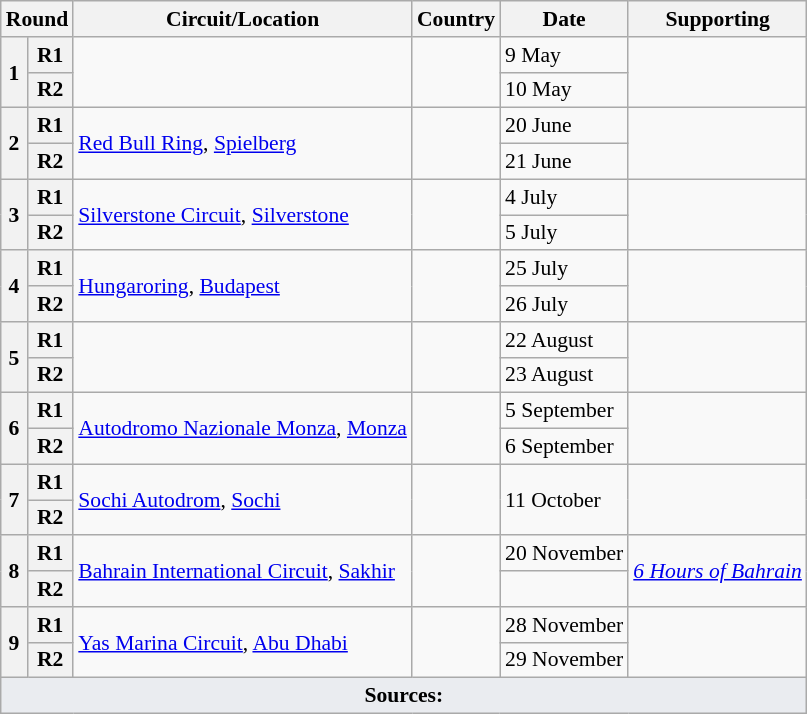<table class=wikitable style="font-size:90%;">
<tr>
<th colspan=2>Round</th>
<th>Circuit/Location</th>
<th>Country</th>
<th>Date</th>
<th>Supporting</th>
</tr>
<tr>
<th rowspan=2>1</th>
<th>R1</th>
<td rowspan=2></td>
<td rowspan=2></td>
<td>9 May</td>
<td rowspan=2><em></em></td>
</tr>
<tr>
<th>R2</th>
<td>10 May</td>
</tr>
<tr>
<th rowspan=2>2</th>
<th>R1</th>
<td rowspan=2><a href='#'>Red Bull Ring</a>, <a href='#'>Spielberg</a></td>
<td rowspan=2></td>
<td>20 June</td>
<td rowspan=2><em></em></td>
</tr>
<tr>
<th>R2</th>
<td>21 June</td>
</tr>
<tr>
<th rowspan=2>3</th>
<th>R1</th>
<td rowspan=2><a href='#'>Silverstone Circuit</a>, <a href='#'>Silverstone</a></td>
<td rowspan=2></td>
<td>4 July</td>
<td rowspan=2><em></em></td>
</tr>
<tr>
<th>R2</th>
<td>5 July</td>
</tr>
<tr>
<th rowspan=2>4</th>
<th>R1</th>
<td rowspan=2><a href='#'>Hungaroring</a>, <a href='#'>Budapest</a></td>
<td rowspan=2></td>
<td>25 July</td>
<td rowspan=2><em></em></td>
</tr>
<tr>
<th>R2</th>
<td>26 July</td>
</tr>
<tr>
<th rowspan=2>5</th>
<th>R1</th>
<td rowspan=2></td>
<td rowspan=2></td>
<td>22 August</td>
<td rowspan=2><em></em></td>
</tr>
<tr>
<th>R2</th>
<td>23 August</td>
</tr>
<tr>
<th rowspan=2>6</th>
<th>R1</th>
<td rowspan=2><a href='#'>Autodromo Nazionale Monza</a>, <a href='#'>Monza</a></td>
<td rowspan=2></td>
<td>5 September</td>
<td rowspan=2><em></em></td>
</tr>
<tr>
<th>R2</th>
<td>6 September</td>
</tr>
<tr>
<th rowspan=2>7</th>
<th>R1</th>
<td rowspan=2><a href='#'>Sochi Autodrom</a>, <a href='#'>Sochi</a></td>
<td rowspan=2></td>
<td rowspan=2>11 October</td>
<td rowspan=2><em></em></td>
</tr>
<tr>
<th>R2</th>
</tr>
<tr>
<th rowspan=2>8</th>
<th>R1</th>
<td rowspan=2><a href='#'>Bahrain International Circuit</a>, <a href='#'>Sakhir</a></td>
<td rowspan=2></td>
<td>20 November</td>
<td rowspan=2><em><a href='#'>6 Hours of Bahrain</a></em></td>
</tr>
<tr>
<th>R2</th>
<td></td>
</tr>
<tr>
<th rowspan=2>9</th>
<th>R1</th>
<td rowspan=2><a href='#'>Yas Marina Circuit</a>, <a href='#'>Abu Dhabi</a></td>
<td rowspan=2></td>
<td>28 November</td>
<td rowspan=2></td>
</tr>
<tr>
<th>R2</th>
<td>29 November</td>
</tr>
<tr>
<td colspan="6" style="background-color:#EAECF0;text-align:center" align="bottom"><strong>Sources:</strong></td>
</tr>
</table>
